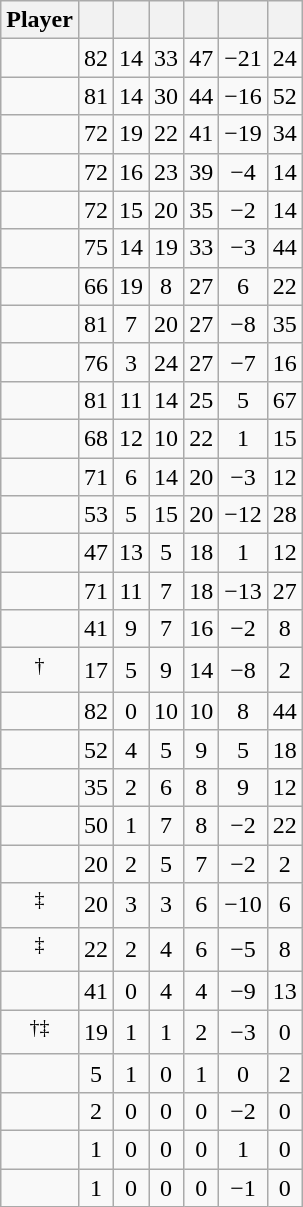<table class="wikitable sortable" style="text-align:center;">
<tr>
<th>Player</th>
<th></th>
<th></th>
<th></th>
<th></th>
<th data-sort-type="number"></th>
<th></th>
</tr>
<tr>
<td></td>
<td>82</td>
<td>14</td>
<td>33</td>
<td>47</td>
<td>−21</td>
<td>24</td>
</tr>
<tr>
<td></td>
<td>81</td>
<td>14</td>
<td>30</td>
<td>44</td>
<td>−16</td>
<td>52</td>
</tr>
<tr>
<td></td>
<td>72</td>
<td>19</td>
<td>22</td>
<td>41</td>
<td>−19</td>
<td>34</td>
</tr>
<tr>
<td></td>
<td>72</td>
<td>16</td>
<td>23</td>
<td>39</td>
<td>−4</td>
<td>14</td>
</tr>
<tr>
<td></td>
<td>72</td>
<td>15</td>
<td>20</td>
<td>35</td>
<td>−2</td>
<td>14</td>
</tr>
<tr>
<td></td>
<td>75</td>
<td>14</td>
<td>19</td>
<td>33</td>
<td>−3</td>
<td>44</td>
</tr>
<tr>
<td></td>
<td>66</td>
<td>19</td>
<td>8</td>
<td>27</td>
<td>6</td>
<td>22</td>
</tr>
<tr>
<td></td>
<td>81</td>
<td>7</td>
<td>20</td>
<td>27</td>
<td>−8</td>
<td>35</td>
</tr>
<tr>
<td></td>
<td>76</td>
<td>3</td>
<td>24</td>
<td>27</td>
<td>−7</td>
<td>16</td>
</tr>
<tr>
<td></td>
<td>81</td>
<td>11</td>
<td>14</td>
<td>25</td>
<td>5</td>
<td>67</td>
</tr>
<tr>
<td></td>
<td>68</td>
<td>12</td>
<td>10</td>
<td>22</td>
<td>1</td>
<td>15</td>
</tr>
<tr>
<td></td>
<td>71</td>
<td>6</td>
<td>14</td>
<td>20</td>
<td>−3</td>
<td>12</td>
</tr>
<tr>
<td></td>
<td>53</td>
<td>5</td>
<td>15</td>
<td>20</td>
<td>−12</td>
<td>28</td>
</tr>
<tr>
<td></td>
<td>47</td>
<td>13</td>
<td>5</td>
<td>18</td>
<td>1</td>
<td>12</td>
</tr>
<tr>
<td></td>
<td>71</td>
<td>11</td>
<td>7</td>
<td>18</td>
<td>−13</td>
<td>27</td>
</tr>
<tr>
<td></td>
<td>41</td>
<td>9</td>
<td>7</td>
<td>16</td>
<td>−2</td>
<td>8</td>
</tr>
<tr>
<td><sup>†</sup></td>
<td>17</td>
<td>5</td>
<td>9</td>
<td>14</td>
<td>−8</td>
<td>2</td>
</tr>
<tr>
<td></td>
<td>82</td>
<td>0</td>
<td>10</td>
<td>10</td>
<td>8</td>
<td>44</td>
</tr>
<tr>
<td></td>
<td>52</td>
<td>4</td>
<td>5</td>
<td>9</td>
<td>5</td>
<td>18</td>
</tr>
<tr>
<td></td>
<td>35</td>
<td>2</td>
<td>6</td>
<td>8</td>
<td>9</td>
<td>12</td>
</tr>
<tr>
<td></td>
<td>50</td>
<td>1</td>
<td>7</td>
<td>8</td>
<td>−2</td>
<td>22</td>
</tr>
<tr>
<td></td>
<td>20</td>
<td>2</td>
<td>5</td>
<td>7</td>
<td>−2</td>
<td>2</td>
</tr>
<tr>
<td><sup>‡</sup></td>
<td>20</td>
<td>3</td>
<td>3</td>
<td>6</td>
<td>−10</td>
<td>6</td>
</tr>
<tr>
<td><sup>‡</sup></td>
<td>22</td>
<td>2</td>
<td>4</td>
<td>6</td>
<td>−5</td>
<td>8</td>
</tr>
<tr>
<td></td>
<td>41</td>
<td>0</td>
<td>4</td>
<td>4</td>
<td>−9</td>
<td>13</td>
</tr>
<tr>
<td><sup>†‡</sup></td>
<td>19</td>
<td>1</td>
<td>1</td>
<td>2</td>
<td>−3</td>
<td>0</td>
</tr>
<tr>
<td></td>
<td>5</td>
<td>1</td>
<td>0</td>
<td>1</td>
<td>0</td>
<td>2</td>
</tr>
<tr>
<td></td>
<td>2</td>
<td>0</td>
<td>0</td>
<td>0</td>
<td>−2</td>
<td>0</td>
</tr>
<tr>
<td></td>
<td>1</td>
<td>0</td>
<td>0</td>
<td>0</td>
<td>1</td>
<td>0</td>
</tr>
<tr>
<td></td>
<td>1</td>
<td>0</td>
<td>0</td>
<td>0</td>
<td>−1</td>
<td>0</td>
</tr>
</table>
